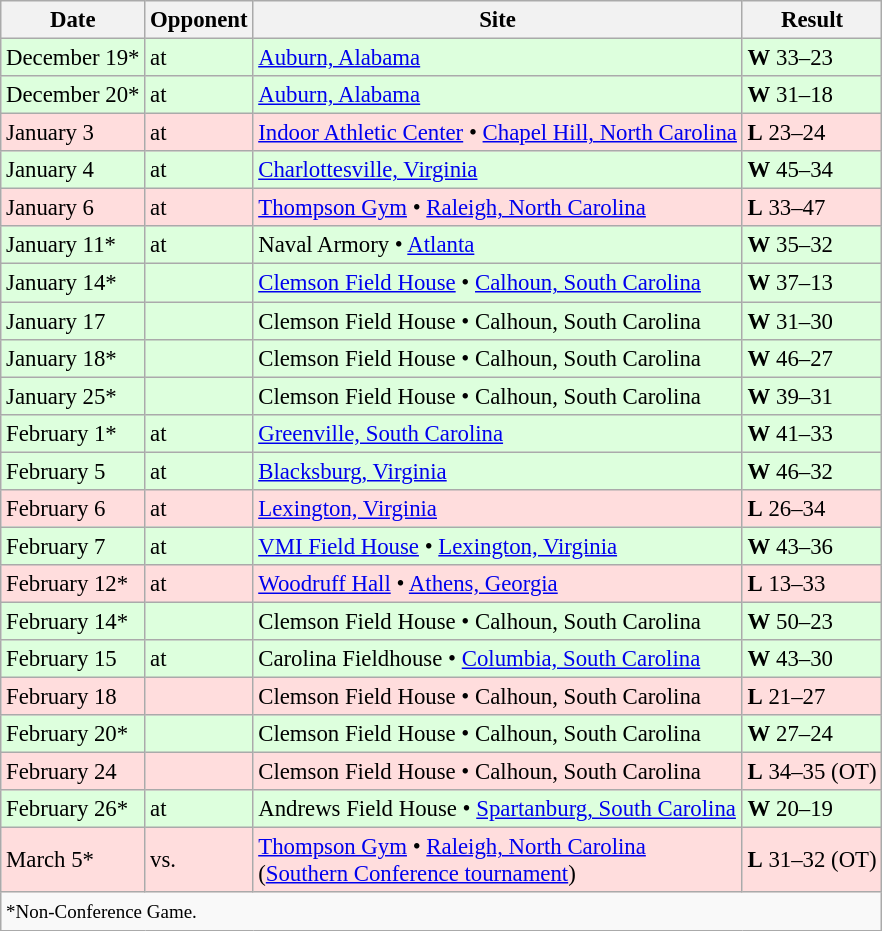<table class="wikitable" style="font-size:95%;">
<tr>
<th>Date</th>
<th>Opponent</th>
<th>Site</th>
<th>Result</th>
</tr>
<tr style="background: #ddffdd;">
<td>December 19*</td>
<td>at </td>
<td><a href='#'>Auburn, Alabama</a></td>
<td><strong>W</strong> 33–23</td>
</tr>
<tr style="background: #ddffdd;">
<td>December 20*</td>
<td>at </td>
<td><a href='#'>Auburn, Alabama</a></td>
<td><strong>W</strong> 31–18</td>
</tr>
<tr style="background: #ffdddd;">
<td>January 3</td>
<td>at </td>
<td><a href='#'>Indoor Athletic Center</a> • <a href='#'>Chapel Hill, North Carolina</a></td>
<td><strong>L</strong> 23–24</td>
</tr>
<tr style="background: #ddffdd;">
<td>January 4</td>
<td>at </td>
<td><a href='#'>Charlottesville, Virginia</a></td>
<td><strong>W</strong> 45–34</td>
</tr>
<tr style="background: #ffdddd;">
<td>January 6</td>
<td>at </td>
<td><a href='#'>Thompson Gym</a> • <a href='#'>Raleigh, North Carolina</a></td>
<td><strong>L</strong> 33–47</td>
</tr>
<tr style="background: #ddffdd;">
<td>January 11*</td>
<td>at </td>
<td>Naval Armory • <a href='#'>Atlanta</a></td>
<td><strong>W</strong> 35–32</td>
</tr>
<tr style="background: #ddffdd;">
<td>January 14*</td>
<td></td>
<td><a href='#'>Clemson Field House</a> • <a href='#'>Calhoun, South Carolina</a></td>
<td><strong>W</strong> 37–13</td>
</tr>
<tr style="background: #ddffdd;">
<td>January 17</td>
<td></td>
<td>Clemson Field House • Calhoun, South Carolina</td>
<td><strong>W</strong> 31–30</td>
</tr>
<tr style="background: #ddffdd;">
<td>January 18*</td>
<td></td>
<td>Clemson Field House • Calhoun, South Carolina</td>
<td><strong>W</strong> 46–27</td>
</tr>
<tr style="background: #ddffdd;">
<td>January 25*</td>
<td></td>
<td>Clemson Field House • Calhoun, South Carolina</td>
<td><strong>W</strong> 39–31</td>
</tr>
<tr style="background: #ddffdd;">
<td>February 1*</td>
<td>at </td>
<td><a href='#'>Greenville, South Carolina</a></td>
<td><strong>W</strong> 41–33</td>
</tr>
<tr style="background: #ddffdd;">
<td>February 5</td>
<td>at </td>
<td><a href='#'>Blacksburg, Virginia</a></td>
<td><strong>W</strong> 46–32</td>
</tr>
<tr style="background: #ffdddd;">
<td>February 6</td>
<td>at </td>
<td><a href='#'>Lexington, Virginia</a></td>
<td><strong>L</strong> 26–34</td>
</tr>
<tr style="background: #ddffdd;">
<td>February 7</td>
<td>at </td>
<td><a href='#'>VMI Field House</a> • <a href='#'>Lexington, Virginia</a></td>
<td><strong>W</strong> 43–36</td>
</tr>
<tr style="background: #ffdddd;">
<td>February 12*</td>
<td>at </td>
<td><a href='#'>Woodruff Hall</a> • <a href='#'>Athens, Georgia</a></td>
<td><strong>L</strong> 13–33</td>
</tr>
<tr style="background: #ddffdd;">
<td>February 14*</td>
<td></td>
<td>Clemson Field House • Calhoun, South Carolina</td>
<td><strong>W</strong> 50–23</td>
</tr>
<tr style="background: #ddffdd;">
<td>February 15</td>
<td>at </td>
<td>Carolina Fieldhouse • <a href='#'>Columbia, South Carolina</a></td>
<td><strong>W</strong> 43–30</td>
</tr>
<tr style="background: #ffdddd;">
<td>February 18</td>
<td></td>
<td>Clemson Field House • Calhoun, South Carolina</td>
<td><strong>L</strong> 21–27</td>
</tr>
<tr style="background: #ddffdd;">
<td>February 20*</td>
<td></td>
<td>Clemson Field House • Calhoun, South Carolina</td>
<td><strong>W</strong> 27–24</td>
</tr>
<tr style="background: #ffdddd;">
<td>February 24</td>
<td></td>
<td>Clemson Field House • Calhoun, South Carolina</td>
<td><strong>L</strong> 34–35 (OT)</td>
</tr>
<tr style="background: #ddffdd;">
<td>February 26*</td>
<td>at </td>
<td>Andrews Field House • <a href='#'>Spartanburg, South Carolina</a></td>
<td><strong>W</strong> 20–19</td>
</tr>
<tr style="background: #ffdddd;">
<td>March 5*</td>
<td>vs. </td>
<td><a href='#'>Thompson Gym</a> • <a href='#'>Raleigh, North Carolina</a><br>(<a href='#'>Southern Conference tournament</a>)</td>
<td><strong>L</strong> 31–32 (OT)</td>
</tr>
<tr style="background:#f9f9f9;">
<td colspan=4><small>*Non-Conference Game.</small></td>
</tr>
</table>
